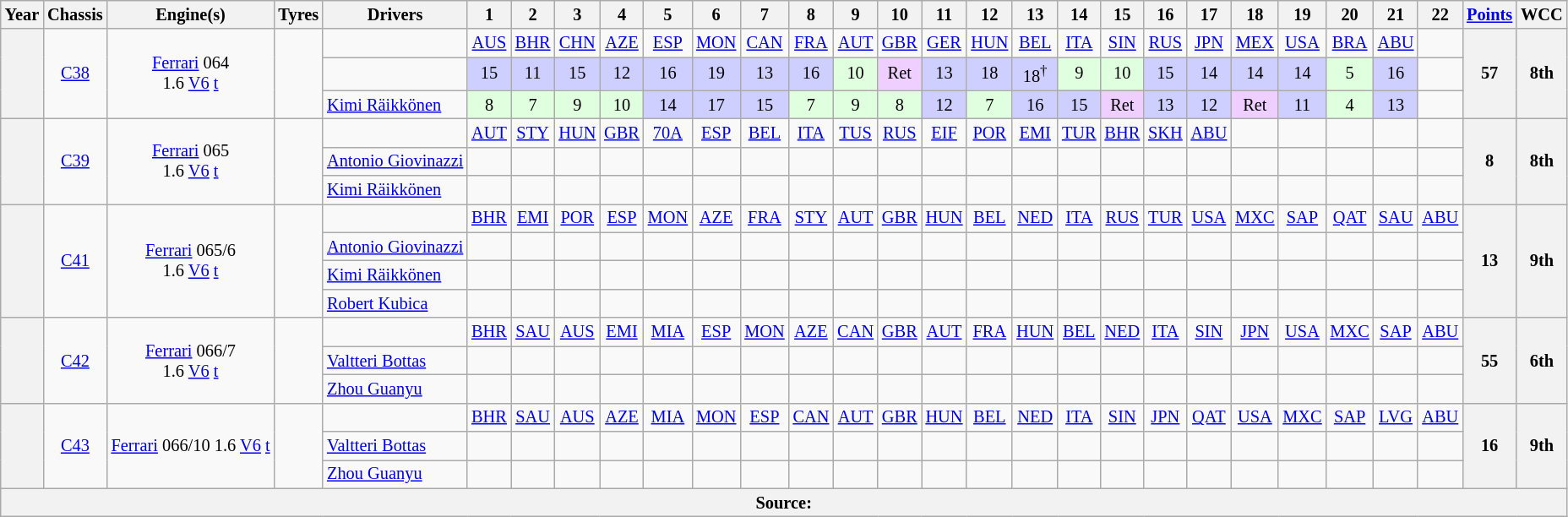<table class="wikitable" style="text-align:center; font-size:85%">
<tr>
<th>Year</th>
<th>Chassis</th>
<th>Engine(s)</th>
<th>Tyres</th>
<th>Drivers</th>
<th>1</th>
<th>2</th>
<th>3</th>
<th>4</th>
<th>5</th>
<th>6</th>
<th>7</th>
<th>8</th>
<th>9</th>
<th>10</th>
<th>11</th>
<th>12</th>
<th>13</th>
<th>14</th>
<th>15</th>
<th>16</th>
<th>17</th>
<th>18</th>
<th>19</th>
<th>20</th>
<th>21</th>
<th>22</th>
<th><a href='#'>Points</a></th>
<th>WCC</th>
</tr>
<tr>
<th rowspan="3"></th>
<td rowspan="3"><a href='#'>C38</a></td>
<td rowspan="3"><a href='#'>Ferrari</a> 064<br>1.6 <a href='#'>V6</a> <a href='#'>t</a></td>
<td rowspan="3"></td>
<td></td>
<td><a href='#'>AUS</a></td>
<td><a href='#'>BHR</a></td>
<td><a href='#'>CHN</a></td>
<td><a href='#'>AZE</a></td>
<td><a href='#'>ESP</a></td>
<td><a href='#'>MON</a></td>
<td><a href='#'>CAN</a></td>
<td><a href='#'>FRA</a></td>
<td><a href='#'>AUT</a></td>
<td><a href='#'>GBR</a></td>
<td><a href='#'>GER</a></td>
<td><a href='#'>HUN</a></td>
<td><a href='#'>BEL</a></td>
<td><a href='#'>ITA</a></td>
<td><a href='#'>SIN</a></td>
<td><a href='#'>RUS</a></td>
<td><a href='#'>JPN</a></td>
<td><a href='#'>MEX</a></td>
<td><a href='#'>USA</a></td>
<td><a href='#'>BRA</a></td>
<td><a href='#'>ABU</a></td>
<td></td>
<th rowspan=3>57</th>
<th rowspan=3>8th</th>
</tr>
<tr>
<td align="left"></td>
<td style="background-color:#cfcfff">15</td>
<td style="background-color:#cfcfff">11</td>
<td style="background-color:#cfcfff">15</td>
<td style="background-color:#cfcfff">12</td>
<td style="background-color:#cfcfff">16</td>
<td style="background-color:#cfcfff">19</td>
<td style="background-color:#cfcfff">13</td>
<td style="background-color:#cfcfff">16</td>
<td style="background-color:#DFFFDF">10</td>
<td style="background-color:#EFCFFF">Ret</td>
<td style="background-color:#cfcfff">13</td>
<td style="background-color:#cfcfff">18</td>
<td style="background-color:#cfcfff">18<sup>†</sup></td>
<td style="background-color:#DFFFDF">9</td>
<td style="background-color:#DFFFDF">10</td>
<td style="background-color:#cfcfff">15</td>
<td style="background-color:#cfcfff">14</td>
<td style="background-color:#cfcfff">14</td>
<td style="background-color:#cfcfff">14</td>
<td style="background-color:#DFFFDF">5</td>
<td style="background-color:#cfcfff">16</td>
<td></td>
</tr>
<tr>
<td align="left"> <a href='#'>Kimi Räikkönen</a></td>
<td style="background-color:#DFFFDF">8</td>
<td style="background-color:#DFFFDF">7</td>
<td style="background-color:#DFFFDF">9</td>
<td style="background-color:#DFFFDF">10</td>
<td style="background-color:#cfcfff">14</td>
<td style="background-color:#cfcfff">17</td>
<td style="background-color:#cfcfff">15</td>
<td style="background-color:#DFFFDF">7</td>
<td style="background-color:#DFFFDF">9</td>
<td style="background-color:#DFFFDF">8</td>
<td style="background-color:#cfcfff">12</td>
<td style="background-color:#DFFFDF">7</td>
<td style="background-color:#cfcfff">16</td>
<td style="background-color:#cfcfff">15</td>
<td style="background-color:#EFCFFF">Ret</td>
<td style="background-color:#cfcfff">13</td>
<td style="background-color:#cfcfff">12</td>
<td style="background-color:#EFCFFF">Ret</td>
<td style="background-color:#cfcfff">11</td>
<td style="background-color:#DFFFDF">4</td>
<td style="background-color:#cfcfff">13</td>
<td></td>
</tr>
<tr>
<th rowspan="3"></th>
<td rowspan="3"><a href='#'>C39</a></td>
<td rowspan="3"><a href='#'>Ferrari</a> 065<br>1.6 <a href='#'>V6</a> <a href='#'>t</a></td>
<td rowspan="3"></td>
<td></td>
<td><a href='#'>AUT</a></td>
<td><a href='#'>STY</a></td>
<td><a href='#'>HUN</a></td>
<td><a href='#'>GBR</a></td>
<td><a href='#'>70A</a></td>
<td><a href='#'>ESP</a></td>
<td><a href='#'>BEL</a></td>
<td><a href='#'>ITA</a></td>
<td><a href='#'>TUS</a></td>
<td><a href='#'>RUS</a></td>
<td><a href='#'>EIF</a></td>
<td><a href='#'>POR</a></td>
<td><a href='#'>EMI</a></td>
<td><a href='#'>TUR</a></td>
<td><a href='#'>BHR</a></td>
<td><a href='#'>SKH</a></td>
<td><a href='#'>ABU</a></td>
<td></td>
<td></td>
<td></td>
<td></td>
<td></td>
<th rowspan="3">8</th>
<th rowspan="3">8th</th>
</tr>
<tr>
<td align="left"> <a href='#'>Antonio Giovinazzi</a></td>
<td></td>
<td></td>
<td></td>
<td></td>
<td></td>
<td></td>
<td></td>
<td></td>
<td></td>
<td></td>
<td></td>
<td></td>
<td></td>
<td></td>
<td></td>
<td></td>
<td></td>
<td></td>
<td></td>
<td></td>
<td></td>
<td></td>
</tr>
<tr>
<td align="left"> <a href='#'>Kimi Räikkönen</a></td>
<td></td>
<td></td>
<td></td>
<td></td>
<td></td>
<td></td>
<td></td>
<td></td>
<td></td>
<td></td>
<td></td>
<td></td>
<td></td>
<td></td>
<td></td>
<td></td>
<td></td>
<td></td>
<td></td>
<td></td>
<td></td>
<td></td>
</tr>
<tr>
<th rowspan="4"></th>
<td rowspan="4"><a href='#'>C41</a></td>
<td rowspan="4"><a href='#'>Ferrari</a> 065/6<br>1.6 <a href='#'>V6</a> <a href='#'>t</a></td>
<td rowspan="4"></td>
<td></td>
<td><a href='#'>BHR</a></td>
<td><a href='#'>EMI</a></td>
<td><a href='#'>POR</a></td>
<td><a href='#'>ESP</a></td>
<td><a href='#'>MON</a></td>
<td><a href='#'>AZE</a></td>
<td><a href='#'>FRA</a></td>
<td><a href='#'>STY</a></td>
<td><a href='#'>AUT</a></td>
<td><a href='#'>GBR</a></td>
<td><a href='#'>HUN</a></td>
<td><a href='#'>BEL</a></td>
<td><a href='#'>NED</a></td>
<td><a href='#'>ITA</a></td>
<td><a href='#'>RUS</a></td>
<td><a href='#'>TUR</a></td>
<td><a href='#'>USA</a></td>
<td><a href='#'>MXC</a></td>
<td><a href='#'>SAP</a></td>
<td><a href='#'>QAT</a></td>
<td><a href='#'>SAU</a></td>
<td><a href='#'>ABU</a></td>
<th rowspan="4">13</th>
<th rowspan="4">9th</th>
</tr>
<tr>
<td align="left"> <a href='#'>Antonio Giovinazzi</a></td>
<td></td>
<td></td>
<td></td>
<td></td>
<td></td>
<td></td>
<td></td>
<td></td>
<td></td>
<td></td>
<td></td>
<td></td>
<td></td>
<td></td>
<td></td>
<td></td>
<td></td>
<td></td>
<td></td>
<td></td>
<td></td>
<td></td>
</tr>
<tr>
<td align="left"> <a href='#'>Kimi Räikkönen</a></td>
<td></td>
<td></td>
<td></td>
<td></td>
<td></td>
<td></td>
<td></td>
<td></td>
<td></td>
<td></td>
<td></td>
<td></td>
<td></td>
<td></td>
<td></td>
<td></td>
<td></td>
<td></td>
<td></td>
<td></td>
<td></td>
<td></td>
</tr>
<tr>
<td align="left"> <a href='#'>Robert Kubica</a></td>
<td></td>
<td></td>
<td></td>
<td></td>
<td></td>
<td></td>
<td></td>
<td></td>
<td></td>
<td></td>
<td></td>
<td></td>
<td></td>
<td></td>
<td></td>
<td></td>
<td></td>
<td></td>
<td></td>
<td></td>
<td></td>
<td></td>
</tr>
<tr>
<th rowspan="3"></th>
<td rowspan="3"><a href='#'>C42</a></td>
<td rowspan="3"><a href='#'>Ferrari</a> 066/7<br>1.6 <a href='#'>V6</a> <a href='#'>t</a></td>
<td rowspan="3"></td>
<td></td>
<td><a href='#'>BHR</a></td>
<td><a href='#'>SAU</a></td>
<td><a href='#'>AUS</a></td>
<td><a href='#'>EMI</a></td>
<td><a href='#'>MIA</a></td>
<td><a href='#'>ESP</a></td>
<td><a href='#'>MON</a></td>
<td><a href='#'>AZE</a></td>
<td><a href='#'>CAN</a></td>
<td><a href='#'>GBR</a></td>
<td><a href='#'>AUT</a></td>
<td><a href='#'>FRA</a></td>
<td><a href='#'>HUN</a></td>
<td><a href='#'>BEL</a></td>
<td><a href='#'>NED</a></td>
<td><a href='#'>ITA</a></td>
<td><a href='#'>SIN</a></td>
<td><a href='#'>JPN</a></td>
<td><a href='#'>USA</a></td>
<td><a href='#'>MXC</a></td>
<td><a href='#'>SAP</a></td>
<td><a href='#'>ABU</a></td>
<th rowspan="3">55</th>
<th rowspan="3">6th</th>
</tr>
<tr>
<td align="left"> <a href='#'>Valtteri Bottas</a></td>
<td></td>
<td></td>
<td></td>
<td></td>
<td></td>
<td></td>
<td></td>
<td></td>
<td></td>
<td></td>
<td></td>
<td></td>
<td></td>
<td></td>
<td></td>
<td></td>
<td></td>
<td></td>
<td></td>
<td></td>
<td></td>
<td></td>
</tr>
<tr>
<td nowrap align="left"> <a href='#'>Zhou Guanyu</a></td>
<td></td>
<td></td>
<td></td>
<td></td>
<td></td>
<td></td>
<td></td>
<td></td>
<td></td>
<td></td>
<td></td>
<td></td>
<td></td>
<td></td>
<td></td>
<td></td>
<td></td>
<td></td>
<td></td>
<td></td>
<td></td>
<td></td>
</tr>
<tr>
<th rowspan="3"></th>
<td rowspan="3"><a href='#'>C43</a></td>
<td rowspan="3"><a href='#'>Ferrari</a> 066/10 1.6 <a href='#'>V6</a> <a href='#'>t</a></td>
<td rowspan="3"></td>
<td></td>
<td><a href='#'>BHR</a></td>
<td><a href='#'>SAU</a></td>
<td><a href='#'>AUS</a></td>
<td><a href='#'>AZE</a></td>
<td><a href='#'>MIA</a></td>
<td><a href='#'>MON</a></td>
<td><a href='#'>ESP</a></td>
<td><a href='#'>CAN</a></td>
<td><a href='#'>AUT</a></td>
<td><a href='#'>GBR</a></td>
<td><a href='#'>HUN</a></td>
<td><a href='#'>BEL</a></td>
<td><a href='#'>NED</a></td>
<td><a href='#'>ITA</a></td>
<td><a href='#'>SIN</a></td>
<td><a href='#'>JPN</a></td>
<td><a href='#'>QAT</a></td>
<td><a href='#'>USA</a></td>
<td><a href='#'>MXC</a></td>
<td><a href='#'>SAP</a></td>
<td><a href='#'>LVG</a></td>
<td><a href='#'>ABU</a></td>
<th rowspan="3">16</th>
<th rowspan="3">9th</th>
</tr>
<tr>
<td align="left"> <a href='#'>Valtteri Bottas</a></td>
<td></td>
<td></td>
<td></td>
<td></td>
<td></td>
<td></td>
<td></td>
<td></td>
<td></td>
<td></td>
<td></td>
<td></td>
<td></td>
<td></td>
<td></td>
<td></td>
<td></td>
<td></td>
<td></td>
<td></td>
<td></td>
<td></td>
</tr>
<tr>
<td align=left> <a href='#'>Zhou Guanyu</a></td>
<td></td>
<td></td>
<td></td>
<td></td>
<td></td>
<td></td>
<td></td>
<td></td>
<td></td>
<td></td>
<td></td>
<td></td>
<td></td>
<td></td>
<td></td>
<td></td>
<td></td>
<td></td>
<td></td>
<td></td>
<td></td>
<td></td>
</tr>
<tr>
<th colspan="29">Source:</th>
</tr>
</table>
